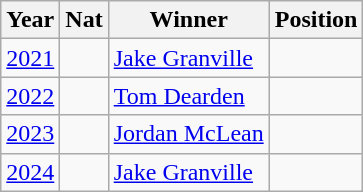<table class="wikitable">
<tr>
<th>Year</th>
<th>Nat</th>
<th>Winner</th>
<th>Position</th>
</tr>
<tr>
<td><a href='#'>2021</a></td>
<td></td>
<td><a href='#'>Jake Granville</a></td>
<td></td>
</tr>
<tr>
<td><a href='#'>2022</a></td>
<td></td>
<td><a href='#'>Tom Dearden</a></td>
<td></td>
</tr>
<tr>
<td><a href='#'>2023</a></td>
<td></td>
<td><a href='#'>Jordan McLean</a></td>
<td></td>
</tr>
<tr>
<td><a href='#'>2024</a></td>
<td></td>
<td><a href='#'>Jake Granville</a></td>
<td></td>
</tr>
</table>
